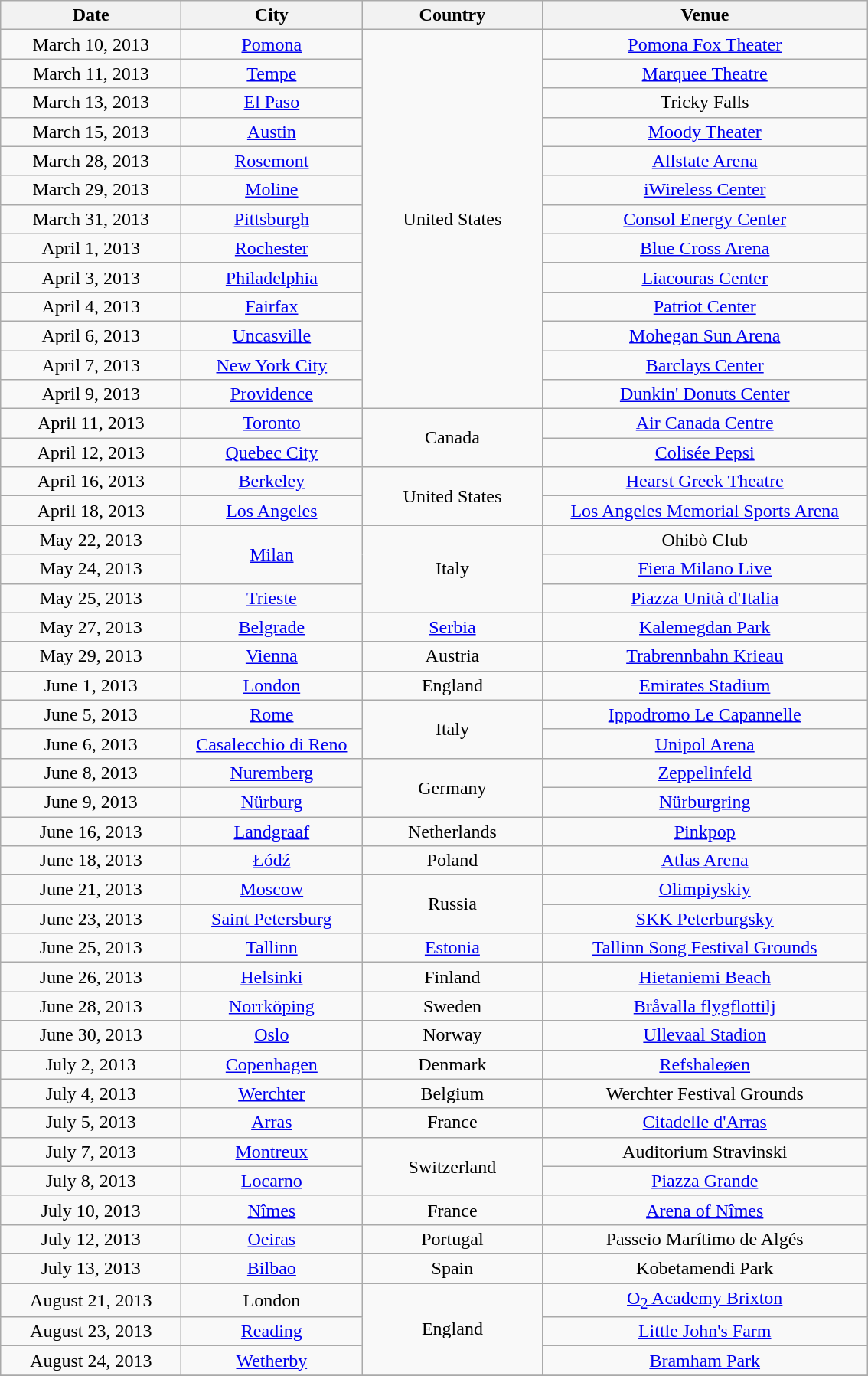<table class="wikitable" style="text-align:center;">
<tr>
<th style="width:150px;">Date</th>
<th style="width:150px;">City</th>
<th style="width:150px;">Country</th>
<th style="width:275px;">Venue</th>
</tr>
<tr>
<td>March 10, 2013</td>
<td><a href='#'>Pomona</a></td>
<td rowspan="13">United States</td>
<td><a href='#'>Pomona Fox Theater</a></td>
</tr>
<tr>
<td>March 11, 2013</td>
<td><a href='#'>Tempe</a></td>
<td><a href='#'>Marquee Theatre</a></td>
</tr>
<tr>
<td>March 13, 2013</td>
<td><a href='#'>El Paso</a></td>
<td>Tricky Falls</td>
</tr>
<tr>
<td>March 15, 2013</td>
<td><a href='#'>Austin</a></td>
<td><a href='#'>Moody Theater</a></td>
</tr>
<tr>
<td>March 28, 2013</td>
<td><a href='#'>Rosemont</a></td>
<td><a href='#'>Allstate Arena</a></td>
</tr>
<tr>
<td>March 29, 2013</td>
<td><a href='#'>Moline</a></td>
<td><a href='#'>iWireless Center</a></td>
</tr>
<tr>
<td>March 31, 2013</td>
<td><a href='#'>Pittsburgh</a></td>
<td><a href='#'>Consol Energy Center</a></td>
</tr>
<tr>
<td>April 1, 2013</td>
<td><a href='#'>Rochester</a></td>
<td><a href='#'>Blue Cross Arena</a></td>
</tr>
<tr>
<td>April 3, 2013</td>
<td><a href='#'>Philadelphia</a></td>
<td><a href='#'>Liacouras Center</a></td>
</tr>
<tr>
<td>April 4, 2013</td>
<td><a href='#'>Fairfax</a></td>
<td><a href='#'>Patriot Center</a></td>
</tr>
<tr>
<td>April 6, 2013</td>
<td><a href='#'>Uncasville</a></td>
<td><a href='#'>Mohegan Sun Arena</a></td>
</tr>
<tr>
<td>April 7, 2013</td>
<td><a href='#'>New York City</a></td>
<td><a href='#'>Barclays Center</a></td>
</tr>
<tr>
<td>April 9, 2013</td>
<td><a href='#'>Providence</a></td>
<td><a href='#'>Dunkin' Donuts Center</a></td>
</tr>
<tr>
<td>April 11, 2013</td>
<td><a href='#'>Toronto</a></td>
<td rowspan="2">Canada</td>
<td><a href='#'>Air Canada Centre</a></td>
</tr>
<tr>
<td>April 12, 2013</td>
<td><a href='#'>Quebec City</a></td>
<td><a href='#'>Colisée Pepsi</a></td>
</tr>
<tr>
<td>April 16, 2013</td>
<td><a href='#'>Berkeley</a></td>
<td rowspan="2">United States</td>
<td><a href='#'>Hearst Greek Theatre</a></td>
</tr>
<tr>
<td>April 18, 2013</td>
<td><a href='#'>Los Angeles</a></td>
<td><a href='#'>Los Angeles Memorial Sports Arena</a></td>
</tr>
<tr>
<td>May 22, 2013</td>
<td rowspan="2"><a href='#'>Milan</a></td>
<td rowspan="3">Italy</td>
<td>Ohibò Club</td>
</tr>
<tr>
<td>May 24, 2013</td>
<td><a href='#'>Fiera Milano Live</a></td>
</tr>
<tr>
<td>May 25, 2013</td>
<td><a href='#'>Trieste</a></td>
<td><a href='#'>Piazza Unità d'Italia</a></td>
</tr>
<tr>
<td>May 27, 2013</td>
<td><a href='#'>Belgrade</a></td>
<td><a href='#'>Serbia</a></td>
<td><a href='#'>Kalemegdan Park</a></td>
</tr>
<tr>
<td>May 29, 2013</td>
<td><a href='#'>Vienna</a></td>
<td>Austria</td>
<td><a href='#'>Trabrennbahn Krieau</a></td>
</tr>
<tr>
<td>June 1, 2013</td>
<td><a href='#'>London</a></td>
<td>England</td>
<td><a href='#'>Emirates Stadium</a></td>
</tr>
<tr>
<td>June 5, 2013</td>
<td><a href='#'>Rome</a></td>
<td rowspan="2">Italy</td>
<td><a href='#'>Ippodromo Le Capannelle</a></td>
</tr>
<tr>
<td>June 6, 2013</td>
<td><a href='#'>Casalecchio di Reno</a></td>
<td><a href='#'>Unipol Arena</a></td>
</tr>
<tr>
<td>June 8, 2013</td>
<td><a href='#'>Nuremberg</a></td>
<td rowspan="2">Germany</td>
<td><a href='#'>Zeppelinfeld</a></td>
</tr>
<tr>
<td>June 9, 2013</td>
<td><a href='#'>Nürburg</a></td>
<td><a href='#'>Nürburgring</a></td>
</tr>
<tr>
<td>June 16, 2013</td>
<td><a href='#'>Landgraaf</a></td>
<td>Netherlands</td>
<td><a href='#'>Pinkpop</a></td>
</tr>
<tr>
<td>June 18, 2013</td>
<td><a href='#'>Łódź</a></td>
<td>Poland</td>
<td><a href='#'>Atlas Arena</a></td>
</tr>
<tr>
<td>June 21, 2013</td>
<td><a href='#'>Moscow</a></td>
<td rowspan="2">Russia</td>
<td><a href='#'>Olimpiyskiy</a></td>
</tr>
<tr>
<td>June 23, 2013</td>
<td><a href='#'>Saint Petersburg</a></td>
<td><a href='#'>SKK Peterburgsky</a></td>
</tr>
<tr>
<td>June 25, 2013</td>
<td><a href='#'>Tallinn</a></td>
<td><a href='#'>Estonia</a></td>
<td><a href='#'>Tallinn Song Festival Grounds</a></td>
</tr>
<tr>
<td>June 26, 2013</td>
<td><a href='#'>Helsinki</a></td>
<td>Finland</td>
<td><a href='#'>Hietaniemi Beach</a></td>
</tr>
<tr>
<td>June 28, 2013</td>
<td><a href='#'>Norrköping</a></td>
<td>Sweden</td>
<td><a href='#'>Bråvalla flygflottilj</a></td>
</tr>
<tr>
<td>June 30, 2013</td>
<td><a href='#'>Oslo</a></td>
<td>Norway</td>
<td><a href='#'>Ullevaal Stadion</a></td>
</tr>
<tr>
<td>July 2, 2013</td>
<td><a href='#'>Copenhagen</a></td>
<td>Denmark</td>
<td><a href='#'>Refshaleøen</a></td>
</tr>
<tr>
<td>July 4, 2013</td>
<td><a href='#'>Werchter</a></td>
<td>Belgium</td>
<td>Werchter Festival Grounds</td>
</tr>
<tr>
<td>July 5, 2013</td>
<td><a href='#'>Arras</a></td>
<td>France</td>
<td><a href='#'>Citadelle d'Arras</a></td>
</tr>
<tr>
<td>July 7, 2013</td>
<td><a href='#'>Montreux</a></td>
<td rowspan="2">Switzerland</td>
<td>Auditorium Stravinski</td>
</tr>
<tr>
<td>July 8, 2013</td>
<td><a href='#'>Locarno</a></td>
<td><a href='#'>Piazza Grande</a></td>
</tr>
<tr>
<td>July 10, 2013</td>
<td><a href='#'>Nîmes</a></td>
<td>France</td>
<td><a href='#'>Arena of Nîmes</a></td>
</tr>
<tr>
<td>July 12, 2013</td>
<td><a href='#'>Oeiras</a></td>
<td>Portugal</td>
<td>Passeio Marítimo de Algés</td>
</tr>
<tr>
<td>July 13, 2013</td>
<td><a href='#'>Bilbao</a></td>
<td>Spain</td>
<td>Kobetamendi Park</td>
</tr>
<tr>
<td>August 21, 2013</td>
<td>London</td>
<td rowspan="3">England</td>
<td><a href='#'>O<sub>2</sub> Academy Brixton</a></td>
</tr>
<tr>
<td>August 23, 2013</td>
<td><a href='#'>Reading</a></td>
<td><a href='#'>Little John's Farm</a></td>
</tr>
<tr>
<td>August 24, 2013</td>
<td><a href='#'>Wetherby</a></td>
<td><a href='#'>Bramham Park</a></td>
</tr>
<tr>
</tr>
</table>
